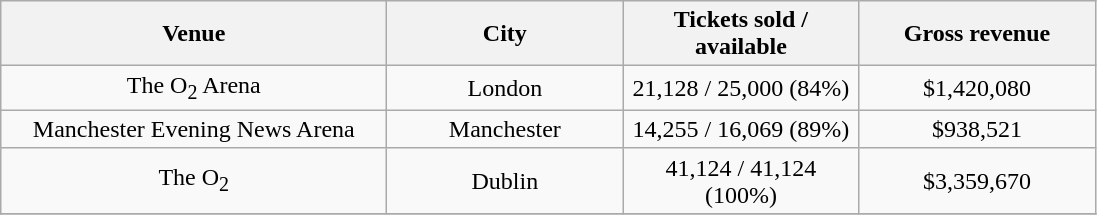<table class="wikitable" style="text-align:center;">
<tr>
<th style="width:250px;">Venue</th>
<th style="width:150px;">City</th>
<th style="width:150px;">Tickets sold / available</th>
<th style="width:150px;">Gross revenue</th>
</tr>
<tr>
<td>The O<sub>2</sub> Arena</td>
<td>London</td>
<td>21,128 / 25,000 (84%)</td>
<td>$1,420,080</td>
</tr>
<tr>
<td>Manchester Evening News Arena</td>
<td>Manchester</td>
<td>14,255 / 16,069 (89%)</td>
<td>$938,521</td>
</tr>
<tr>
<td>The O<sub>2</sub></td>
<td>Dublin</td>
<td>41,124 / 41,124 (100%)</td>
<td>$3,359,670</td>
</tr>
<tr>
</tr>
</table>
